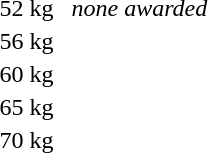<table>
<tr>
<td>52 kg</td>
<td></td>
<td></td>
<td><em>none awarded</em></td>
</tr>
<tr>
<td>56 kg</td>
<td></td>
<td></td>
<td></td>
</tr>
<tr>
<td rowspan=2>60 kg</td>
<td rowspan=2></td>
<td rowspan=2></td>
<td></td>
</tr>
<tr>
<td></td>
</tr>
<tr>
<td rowspan=2>65 kg</td>
<td rowspan=2></td>
<td rowspan=2></td>
<td></td>
</tr>
<tr>
<td></td>
</tr>
<tr>
<td>70 kg</td>
<td></td>
<td></td>
<td></td>
</tr>
</table>
